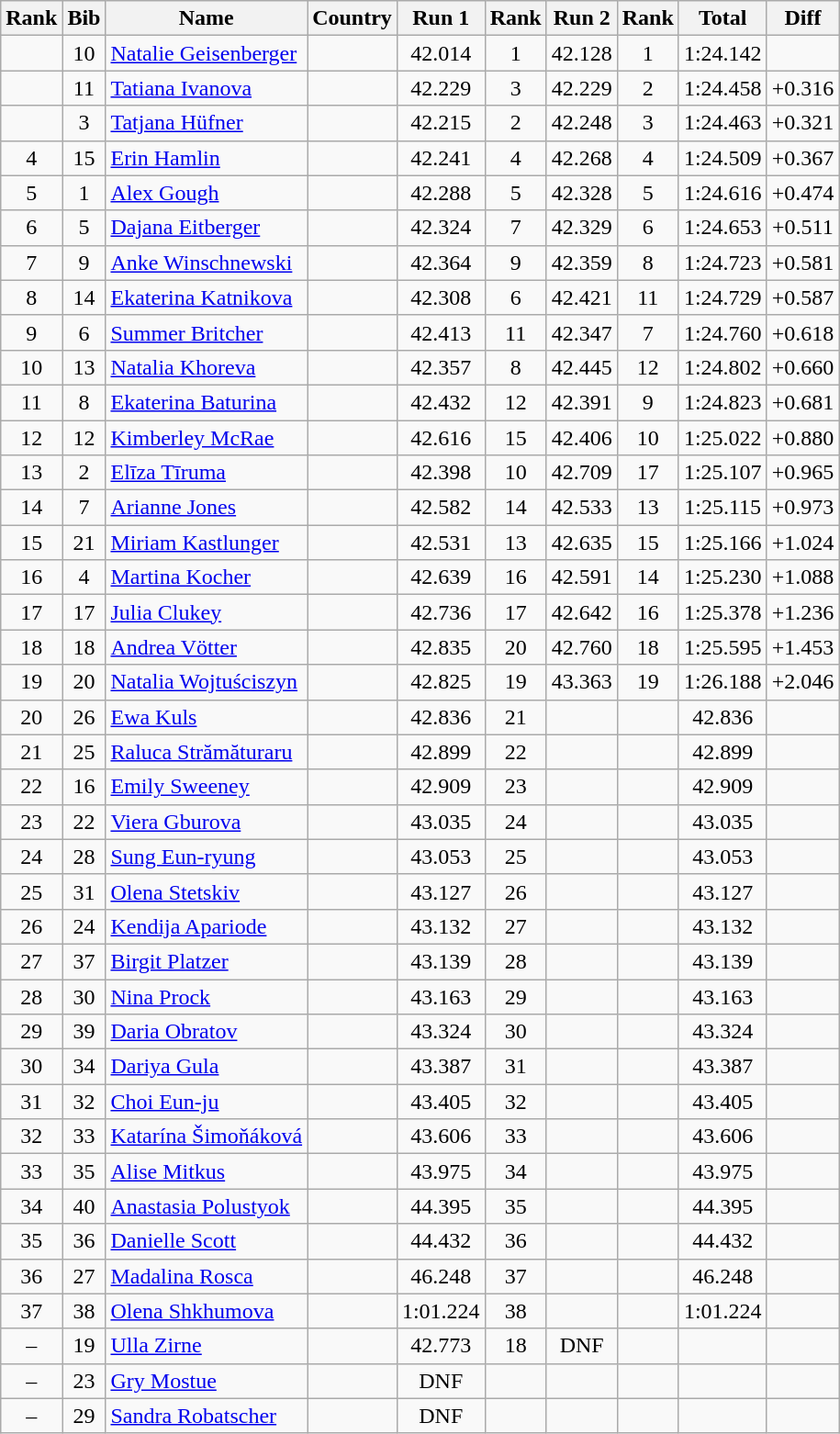<table class="wikitable sortable" style="text-align:center">
<tr>
<th>Rank</th>
<th>Bib</th>
<th>Name</th>
<th>Country</th>
<th>Run 1</th>
<th>Rank</th>
<th>Run 2</th>
<th>Rank</th>
<th>Total</th>
<th>Diff</th>
</tr>
<tr>
<td></td>
<td>10</td>
<td align=left><a href='#'>Natalie Geisenberger</a></td>
<td align=left></td>
<td>42.014</td>
<td>1</td>
<td>42.128</td>
<td>1</td>
<td>1:24.142</td>
<td></td>
</tr>
<tr>
<td></td>
<td>11</td>
<td align=left><a href='#'>Tatiana Ivanova</a></td>
<td align=left></td>
<td>42.229</td>
<td>3</td>
<td>42.229</td>
<td>2</td>
<td>1:24.458</td>
<td>+0.316</td>
</tr>
<tr>
<td></td>
<td>3</td>
<td align=left><a href='#'>Tatjana Hüfner</a></td>
<td align=left></td>
<td>42.215</td>
<td>2</td>
<td>42.248</td>
<td>3</td>
<td>1:24.463</td>
<td>+0.321</td>
</tr>
<tr>
<td>4</td>
<td>15</td>
<td align=left><a href='#'>Erin Hamlin</a></td>
<td align=left></td>
<td>42.241</td>
<td>4</td>
<td>42.268</td>
<td>4</td>
<td>1:24.509</td>
<td>+0.367</td>
</tr>
<tr>
<td>5</td>
<td>1</td>
<td align=left><a href='#'>Alex Gough</a></td>
<td align=left></td>
<td>42.288</td>
<td>5</td>
<td>42.328</td>
<td>5</td>
<td>1:24.616</td>
<td>+0.474</td>
</tr>
<tr>
<td>6</td>
<td>5</td>
<td align=left><a href='#'>Dajana Eitberger</a></td>
<td align=left></td>
<td>42.324</td>
<td>7</td>
<td>42.329</td>
<td>6</td>
<td>1:24.653</td>
<td>+0.511</td>
</tr>
<tr>
<td>7</td>
<td>9</td>
<td align=left><a href='#'>Anke Winschnewski</a></td>
<td align=left></td>
<td>42.364</td>
<td>9</td>
<td>42.359</td>
<td>8</td>
<td>1:24.723</td>
<td>+0.581</td>
</tr>
<tr>
<td>8</td>
<td>14</td>
<td align=left><a href='#'>Ekaterina Katnikova</a></td>
<td align=left></td>
<td>42.308</td>
<td>6</td>
<td>42.421</td>
<td>11</td>
<td>1:24.729</td>
<td>+0.587</td>
</tr>
<tr>
<td>9</td>
<td>6</td>
<td align=left><a href='#'>Summer Britcher</a></td>
<td align=left></td>
<td>42.413</td>
<td>11</td>
<td>42.347</td>
<td>7</td>
<td>1:24.760</td>
<td>+0.618</td>
</tr>
<tr>
<td>10</td>
<td>13</td>
<td align=left><a href='#'>Natalia Khoreva</a></td>
<td align=left></td>
<td>42.357</td>
<td>8</td>
<td>42.445</td>
<td>12</td>
<td>1:24.802</td>
<td>+0.660</td>
</tr>
<tr>
<td>11</td>
<td>8</td>
<td align=left><a href='#'>Ekaterina Baturina</a></td>
<td align=left></td>
<td>42.432</td>
<td>12</td>
<td>42.391</td>
<td>9</td>
<td>1:24.823</td>
<td>+0.681</td>
</tr>
<tr>
<td>12</td>
<td>12</td>
<td align=left><a href='#'>Kimberley McRae</a></td>
<td align=left></td>
<td>42.616</td>
<td>15</td>
<td>42.406</td>
<td>10</td>
<td>1:25.022</td>
<td>+0.880</td>
</tr>
<tr>
<td>13</td>
<td>2</td>
<td align=left><a href='#'>Elīza Tīruma</a></td>
<td align=left></td>
<td>42.398</td>
<td>10</td>
<td>42.709</td>
<td>17</td>
<td>1:25.107</td>
<td>+0.965</td>
</tr>
<tr>
<td>14</td>
<td>7</td>
<td align=left><a href='#'>Arianne Jones</a></td>
<td align=left></td>
<td>42.582</td>
<td>14</td>
<td>42.533</td>
<td>13</td>
<td>1:25.115</td>
<td>+0.973</td>
</tr>
<tr>
<td>15</td>
<td>21</td>
<td align=left><a href='#'>Miriam Kastlunger</a></td>
<td align=left></td>
<td>42.531</td>
<td>13</td>
<td>42.635</td>
<td>15</td>
<td>1:25.166</td>
<td>+1.024</td>
</tr>
<tr>
<td>16</td>
<td>4</td>
<td align=left><a href='#'>Martina Kocher</a></td>
<td align=left></td>
<td>42.639</td>
<td>16</td>
<td>42.591</td>
<td>14</td>
<td>1:25.230</td>
<td>+1.088</td>
</tr>
<tr>
<td>17</td>
<td>17</td>
<td align=left><a href='#'>Julia Clukey</a></td>
<td align=left></td>
<td>42.736</td>
<td>17</td>
<td>42.642</td>
<td>16</td>
<td>1:25.378</td>
<td>+1.236</td>
</tr>
<tr>
<td>18</td>
<td>18</td>
<td align=left><a href='#'>Andrea Vötter</a></td>
<td align=left></td>
<td>42.835</td>
<td>20</td>
<td>42.760</td>
<td>18</td>
<td>1:25.595</td>
<td>+1.453</td>
</tr>
<tr>
<td>19</td>
<td>20</td>
<td align=left><a href='#'>Natalia Wojtuściszyn</a></td>
<td align=left></td>
<td>42.825</td>
<td>19</td>
<td>43.363</td>
<td>19</td>
<td>1:26.188</td>
<td>+2.046</td>
</tr>
<tr>
<td>20</td>
<td>26</td>
<td align=left><a href='#'>Ewa Kuls</a></td>
<td align=left></td>
<td>42.836</td>
<td>21</td>
<td></td>
<td></td>
<td>42.836</td>
<td></td>
</tr>
<tr>
<td>21</td>
<td>25</td>
<td align=left><a href='#'>Raluca Strămăturaru</a></td>
<td align=left></td>
<td>42.899</td>
<td>22</td>
<td></td>
<td></td>
<td>42.899</td>
<td></td>
</tr>
<tr>
<td>22</td>
<td>16</td>
<td align=left><a href='#'>Emily Sweeney</a></td>
<td align=left></td>
<td>42.909</td>
<td>23</td>
<td></td>
<td></td>
<td>42.909</td>
<td></td>
</tr>
<tr>
<td>23</td>
<td>22</td>
<td align=left><a href='#'>Viera Gburova</a></td>
<td align=left></td>
<td>43.035</td>
<td>24</td>
<td></td>
<td></td>
<td>43.035</td>
<td></td>
</tr>
<tr>
<td>24</td>
<td>28</td>
<td align=left><a href='#'>Sung Eun-ryung</a></td>
<td align=left></td>
<td>43.053</td>
<td>25</td>
<td></td>
<td></td>
<td>43.053</td>
<td></td>
</tr>
<tr>
<td>25</td>
<td>31</td>
<td align=left><a href='#'>Olena Stetskiv</a></td>
<td align=left></td>
<td>43.127</td>
<td>26</td>
<td></td>
<td></td>
<td>43.127</td>
<td></td>
</tr>
<tr>
<td>26</td>
<td>24</td>
<td align=left><a href='#'>Kendija Apariode</a></td>
<td align=left></td>
<td>43.132</td>
<td>27</td>
<td></td>
<td></td>
<td>43.132</td>
<td></td>
</tr>
<tr>
<td>27</td>
<td>37</td>
<td align=left><a href='#'>Birgit Platzer</a></td>
<td align=left></td>
<td>43.139</td>
<td>28</td>
<td></td>
<td></td>
<td>43.139</td>
<td></td>
</tr>
<tr>
<td>28</td>
<td>30</td>
<td align=left><a href='#'>Nina Prock</a></td>
<td align=left></td>
<td>43.163</td>
<td>29</td>
<td></td>
<td></td>
<td>43.163</td>
<td></td>
</tr>
<tr>
<td>29</td>
<td>39</td>
<td align=left><a href='#'>Daria Obratov</a></td>
<td align=left></td>
<td>43.324</td>
<td>30</td>
<td></td>
<td></td>
<td>43.324</td>
<td></td>
</tr>
<tr>
<td>30</td>
<td>34</td>
<td align=left><a href='#'>Dariya Gula</a></td>
<td align=left></td>
<td>43.387</td>
<td>31</td>
<td></td>
<td></td>
<td>43.387</td>
<td></td>
</tr>
<tr>
<td>31</td>
<td>32</td>
<td align=left><a href='#'>Choi Eun-ju</a></td>
<td align=left></td>
<td>43.405</td>
<td>32</td>
<td></td>
<td></td>
<td>43.405</td>
<td></td>
</tr>
<tr>
<td>32</td>
<td>33</td>
<td align=left><a href='#'>Katarína Šimoňáková</a></td>
<td align=left></td>
<td>43.606</td>
<td>33</td>
<td></td>
<td></td>
<td>43.606</td>
<td></td>
</tr>
<tr>
<td>33</td>
<td>35</td>
<td align=left><a href='#'>Alise Mitkus</a></td>
<td align=left></td>
<td>43.975</td>
<td>34</td>
<td></td>
<td></td>
<td>43.975</td>
<td></td>
</tr>
<tr>
<td>34</td>
<td>40</td>
<td align=left><a href='#'>Anastasia Polustyok</a></td>
<td align=left></td>
<td>44.395</td>
<td>35</td>
<td></td>
<td></td>
<td>44.395</td>
<td></td>
</tr>
<tr>
<td>35</td>
<td>36</td>
<td align=left><a href='#'>Danielle Scott</a></td>
<td align=left></td>
<td>44.432</td>
<td>36</td>
<td></td>
<td></td>
<td>44.432</td>
<td></td>
</tr>
<tr>
<td>36</td>
<td>27</td>
<td align=left><a href='#'>Madalina Rosca</a></td>
<td align=left></td>
<td>46.248</td>
<td>37</td>
<td></td>
<td></td>
<td>46.248</td>
<td></td>
</tr>
<tr>
<td>37</td>
<td>38</td>
<td align=left><a href='#'>Olena Shkhumova</a></td>
<td align=left></td>
<td>1:01.224</td>
<td>38</td>
<td></td>
<td></td>
<td>1:01.224</td>
<td></td>
</tr>
<tr>
<td>–</td>
<td>19</td>
<td align=left><a href='#'>Ulla Zirne</a></td>
<td align=left></td>
<td>42.773</td>
<td>18</td>
<td>DNF</td>
<td></td>
<td></td>
<td></td>
</tr>
<tr>
<td>–</td>
<td>23</td>
<td align=left><a href='#'>Gry Mostue</a></td>
<td align=left></td>
<td>DNF</td>
<td></td>
<td></td>
<td></td>
<td></td>
<td></td>
</tr>
<tr>
<td>–</td>
<td>29</td>
<td align=left><a href='#'>Sandra Robatscher</a></td>
<td align=left></td>
<td>DNF</td>
<td></td>
<td></td>
<td></td>
<td></td>
<td></td>
</tr>
</table>
